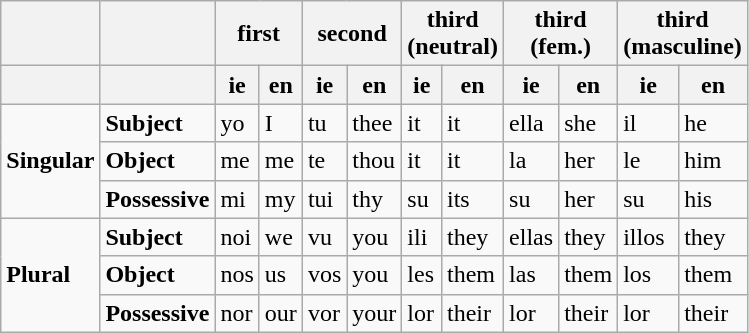<table class="wikitable">
<tr>
<th></th>
<th></th>
<th colspan="2">first</th>
<th colspan="2">second</th>
<th colspan="2">third<br>(neutral)</th>
<th colspan="2">third<br>(fem.)</th>
<th colspan="2">third<br>(masculine)</th>
</tr>
<tr>
<th></th>
<th></th>
<th>ie</th>
<th>en</th>
<th>ie</th>
<th>en</th>
<th>ie</th>
<th>en</th>
<th>ie</th>
<th>en</th>
<th>ie</th>
<th>en</th>
</tr>
<tr>
<td rowspan="3"><strong>Singular</strong></td>
<td><strong>Subject</strong></td>
<td>yo</td>
<td>I</td>
<td>tu</td>
<td>thee</td>
<td>it</td>
<td>it</td>
<td>ella</td>
<td>she</td>
<td>il</td>
<td>he</td>
</tr>
<tr>
<td><strong>Object</strong></td>
<td>me</td>
<td>me</td>
<td>te</td>
<td>thou</td>
<td>it</td>
<td>it</td>
<td>la</td>
<td>her</td>
<td>le</td>
<td>him</td>
</tr>
<tr>
<td><strong>Possessive</strong></td>
<td>mi</td>
<td>my</td>
<td>tui</td>
<td>thy</td>
<td>su</td>
<td>its</td>
<td>su</td>
<td>her</td>
<td>su</td>
<td>his</td>
</tr>
<tr>
<td rowspan="3"><strong>Plural</strong></td>
<td><strong>Subject</strong></td>
<td>noi</td>
<td>we</td>
<td>vu</td>
<td>you</td>
<td>ili</td>
<td>they</td>
<td>ellas</td>
<td>they</td>
<td>illos</td>
<td>they</td>
</tr>
<tr>
<td><strong>Object</strong></td>
<td>nos</td>
<td>us</td>
<td>vos</td>
<td>you</td>
<td>les</td>
<td>them</td>
<td>las</td>
<td>them</td>
<td>los</td>
<td>them</td>
</tr>
<tr>
<td><strong>Possessive</strong></td>
<td>nor</td>
<td>our</td>
<td>vor</td>
<td>your</td>
<td>lor</td>
<td>their</td>
<td>lor</td>
<td>their</td>
<td>lor</td>
<td>their</td>
</tr>
</table>
